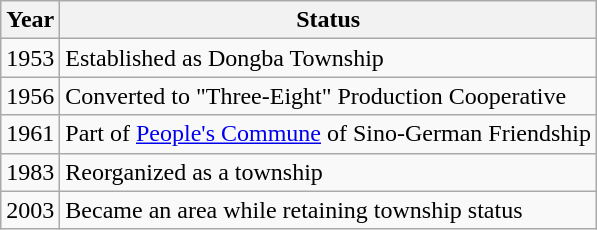<table class="wikitable">
<tr>
<th>Year</th>
<th>Status</th>
</tr>
<tr>
<td>1953</td>
<td>Established as Dongba Township</td>
</tr>
<tr>
<td>1956</td>
<td>Converted to "Three-Eight" Production Cooperative</td>
</tr>
<tr>
<td>1961</td>
<td>Part of <a href='#'>People's Commune</a> of Sino-German Friendship</td>
</tr>
<tr>
<td>1983</td>
<td>Reorganized as a township</td>
</tr>
<tr>
<td>2003</td>
<td>Became an area while retaining township status</td>
</tr>
</table>
